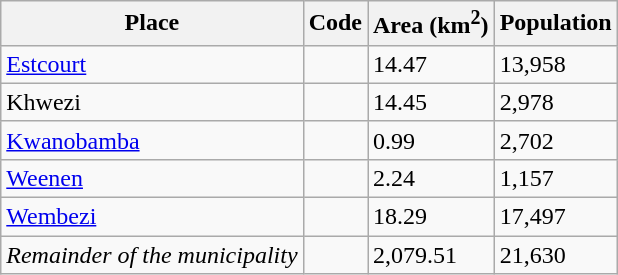<table class="wikitable sortable">
<tr>
<th>Place</th>
<th>Code</th>
<th>Area (km<sup>2</sup>)</th>
<th>Population</th>
</tr>
<tr>
<td><a href='#'>Estcourt</a></td>
<td></td>
<td>14.47</td>
<td>13,958</td>
</tr>
<tr>
<td>Khwezi</td>
<td></td>
<td>14.45</td>
<td>2,978</td>
</tr>
<tr>
<td><a href='#'>Kwanobamba</a></td>
<td></td>
<td>0.99</td>
<td>2,702</td>
</tr>
<tr>
<td><a href='#'>Weenen</a></td>
<td></td>
<td>2.24</td>
<td>1,157</td>
</tr>
<tr>
<td><a href='#'>Wembezi</a></td>
<td></td>
<td>18.29</td>
<td>17,497</td>
</tr>
<tr>
<td><em>Remainder of the municipality</em></td>
<td></td>
<td>2,079.51</td>
<td>21,630</td>
</tr>
</table>
